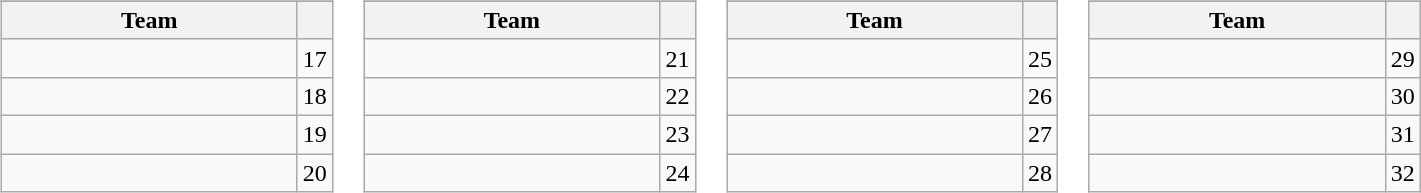<table>
<tr style="vertical-align:top">
<td><br><table class="wikitable">
<tr>
</tr>
<tr>
<th width="190">Team</th>
<th></th>
</tr>
<tr>
<td></td>
<td style="text-align:center">17</td>
</tr>
<tr>
<td></td>
<td style="text-align:center">18</td>
</tr>
<tr>
<td></td>
<td style="text-align:center">19</td>
</tr>
<tr>
<td></td>
<td style="text-align:center">20</td>
</tr>
</table>
</td>
<td><br><table class="wikitable">
<tr>
</tr>
<tr>
<th width="190">Team</th>
<th></th>
</tr>
<tr>
<td></td>
<td style="text-align:center">21</td>
</tr>
<tr>
<td></td>
<td style="text-align:center">22</td>
</tr>
<tr>
<td></td>
<td style="text-align:center">23</td>
</tr>
<tr>
<td></td>
<td style="text-align:center">24</td>
</tr>
</table>
</td>
<td><br><table class="wikitable">
<tr>
</tr>
<tr>
<th width="190">Team</th>
<th></th>
</tr>
<tr>
<td></td>
<td style="text-align:center">25</td>
</tr>
<tr>
<td></td>
<td style="text-align:center">26</td>
</tr>
<tr>
<td></td>
<td style="text-align:center">27</td>
</tr>
<tr>
<td></td>
<td style="text-align:center">28</td>
</tr>
</table>
</td>
<td><br><table class="wikitable">
<tr>
</tr>
<tr>
<th width="190">Team</th>
<th></th>
</tr>
<tr>
<td></td>
<td style="text-align:center">29</td>
</tr>
<tr>
<td></td>
<td style="text-align:center">30</td>
</tr>
<tr>
<td></td>
<td style="text-align:center">31</td>
</tr>
<tr>
<td></td>
<td style="text-align:center">32</td>
</tr>
</table>
</td>
</tr>
</table>
